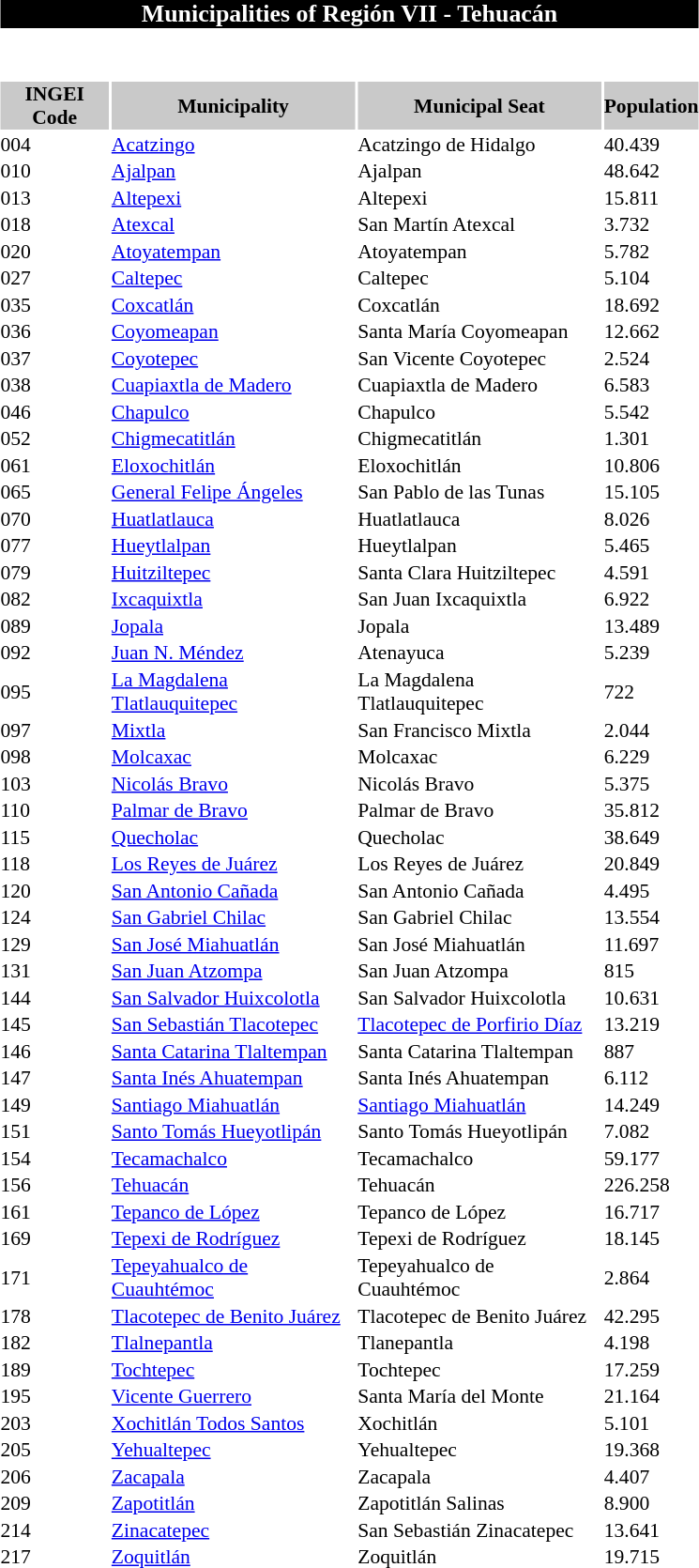<table class="toc" cellpadding=0 cellspacing=2 width=500px style="float:center; margin: 0.5em 0.5em 0.5em 1em; padding: 0.5e text-align:left;clear:all; margin-left:3px; font-size:90%">
<tr>
<td colspan=4 style="background:#black; color:white; font-size:120%" align=center bgcolor="black"><strong>Municipalities of Región VII - Tehuacán</strong></td>
</tr>
<tr>
<td colspan=4 align=center valign=center bgcolor="white"><br> <br></td>
</tr>
<tr>
<td style="background:#C9C9C9;" align=center><strong>INGEI Code</strong></td>
<td style="background:#C9C9C9;" align=center><strong>Municipality</strong></td>
<td style="background:#C9C9C9;" align=center><strong>Municipal Seat</strong></td>
<td style="background:#C9C9C9;" align=center><strong>Population</strong></td>
</tr>
<tr>
<td>004</td>
<td><a href='#'>Acatzingo</a></td>
<td>Acatzingo de Hidalgo</td>
<td>40.439</td>
</tr>
<tr>
<td>010</td>
<td><a href='#'>Ajalpan</a></td>
<td>Ajalpan</td>
<td>48.642</td>
</tr>
<tr>
<td>013</td>
<td><a href='#'>Altepexi</a></td>
<td>Altepexi</td>
<td>15.811</td>
</tr>
<tr>
<td>018</td>
<td><a href='#'>Atexcal</a></td>
<td>San Martín Atexcal</td>
<td>3.732</td>
</tr>
<tr>
<td>020</td>
<td><a href='#'>Atoyatempan</a></td>
<td>Atoyatempan</td>
<td>5.782</td>
</tr>
<tr>
<td>027</td>
<td><a href='#'>Caltepec</a></td>
<td>Caltepec</td>
<td>5.104</td>
</tr>
<tr>
<td>035</td>
<td><a href='#'>Coxcatlán</a></td>
<td>Coxcatlán</td>
<td>18.692</td>
</tr>
<tr>
<td>036</td>
<td><a href='#'>Coyomeapan</a></td>
<td>Santa María Coyomeapan</td>
<td>12.662</td>
</tr>
<tr>
<td>037</td>
<td><a href='#'>Coyotepec</a></td>
<td>San Vicente Coyotepec</td>
<td>2.524</td>
</tr>
<tr>
<td>038</td>
<td><a href='#'>Cuapiaxtla de Madero</a></td>
<td>Cuapiaxtla de Madero</td>
<td>6.583</td>
</tr>
<tr>
<td>046</td>
<td><a href='#'>Chapulco</a></td>
<td>Chapulco</td>
<td>5.542</td>
</tr>
<tr>
<td>052</td>
<td><a href='#'>Chigmecatitlán</a></td>
<td>Chigmecatitlán</td>
<td>1.301</td>
</tr>
<tr>
<td>061</td>
<td><a href='#'>Eloxochitlán</a></td>
<td>Eloxochitlán</td>
<td>10.806</td>
</tr>
<tr>
<td>065</td>
<td><a href='#'>General Felipe Ángeles</a></td>
<td>San Pablo de las Tunas</td>
<td>15.105</td>
</tr>
<tr>
<td>070</td>
<td><a href='#'>Huatlatlauca</a></td>
<td>Huatlatlauca</td>
<td>8.026</td>
</tr>
<tr>
<td>077</td>
<td><a href='#'>Hueytlalpan</a></td>
<td>Hueytlalpan</td>
<td>5.465</td>
</tr>
<tr>
<td>079</td>
<td><a href='#'>Huitziltepec</a></td>
<td>Santa Clara Huitziltepec</td>
<td>4.591</td>
</tr>
<tr>
<td>082</td>
<td><a href='#'>Ixcaquixtla</a></td>
<td>San Juan Ixcaquixtla</td>
<td>6.922</td>
</tr>
<tr>
<td>089</td>
<td><a href='#'>Jopala</a></td>
<td>Jopala</td>
<td>13.489</td>
</tr>
<tr>
<td>092</td>
<td><a href='#'>Juan N. Méndez</a></td>
<td>Atenayuca</td>
<td>5.239</td>
</tr>
<tr>
<td>095</td>
<td><a href='#'>La Magdalena Tlatlauquitepec</a></td>
<td>La Magdalena Tlatlauquitepec</td>
<td>722</td>
</tr>
<tr>
<td>097</td>
<td><a href='#'>Mixtla</a></td>
<td>San Francisco Mixtla</td>
<td>2.044</td>
</tr>
<tr>
<td>098</td>
<td><a href='#'>Molcaxac</a></td>
<td>Molcaxac</td>
<td>6.229</td>
</tr>
<tr>
<td>103</td>
<td><a href='#'>Nicolás Bravo</a></td>
<td>Nicolás Bravo</td>
<td>5.375</td>
</tr>
<tr>
<td>110</td>
<td><a href='#'>Palmar de Bravo</a></td>
<td>Palmar de Bravo</td>
<td>35.812</td>
</tr>
<tr>
<td>115</td>
<td><a href='#'>Quecholac</a></td>
<td>Quecholac</td>
<td>38.649</td>
</tr>
<tr>
<td>118</td>
<td><a href='#'>Los Reyes de Juárez</a></td>
<td>Los Reyes de Juárez</td>
<td>20.849</td>
</tr>
<tr>
<td>120</td>
<td><a href='#'>San Antonio Cañada</a></td>
<td>San Antonio Cañada</td>
<td>4.495</td>
</tr>
<tr>
<td>124</td>
<td><a href='#'>San Gabriel Chilac</a></td>
<td>San Gabriel Chilac</td>
<td>13.554</td>
</tr>
<tr>
<td>129</td>
<td><a href='#'>San José Miahuatlán</a></td>
<td>San José Miahuatlán</td>
<td>11.697</td>
</tr>
<tr>
<td>131</td>
<td><a href='#'>San Juan Atzompa</a></td>
<td>San Juan Atzompa</td>
<td>815</td>
</tr>
<tr>
<td>144</td>
<td><a href='#'>San Salvador Huixcolotla</a></td>
<td>San Salvador Huixcolotla</td>
<td>10.631</td>
</tr>
<tr>
<td>145</td>
<td><a href='#'>San Sebastián Tlacotepec</a></td>
<td><a href='#'>Tlacotepec de Porfirio Díaz</a></td>
<td>13.219</td>
</tr>
<tr>
<td>146</td>
<td><a href='#'>Santa Catarina Tlaltempan</a></td>
<td>Santa Catarina Tlaltempan</td>
<td>887</td>
</tr>
<tr>
<td>147</td>
<td><a href='#'>Santa Inés Ahuatempan</a></td>
<td>Santa Inés Ahuatempan</td>
<td>6.112</td>
</tr>
<tr>
<td>149</td>
<td><a href='#'>Santiago Miahuatlán</a></td>
<td><a href='#'>Santiago Miahuatlán</a></td>
<td>14.249</td>
</tr>
<tr>
<td>151</td>
<td><a href='#'>Santo Tomás Hueyotlipán</a></td>
<td>Santo Tomás Hueyotlipán</td>
<td>7.082</td>
</tr>
<tr>
<td>154</td>
<td><a href='#'>Tecamachalco</a></td>
<td>Tecamachalco</td>
<td>59.177</td>
</tr>
<tr>
<td>156</td>
<td><a href='#'>Tehuacán</a></td>
<td>Tehuacán</td>
<td>226.258</td>
</tr>
<tr>
<td>161</td>
<td><a href='#'>Tepanco de López</a></td>
<td>Tepanco de López</td>
<td>16.717</td>
</tr>
<tr>
<td>169</td>
<td><a href='#'>Tepexi de Rodríguez</a></td>
<td>Tepexi de Rodríguez</td>
<td>18.145</td>
</tr>
<tr>
<td>171</td>
<td><a href='#'>Tepeyahualco de Cuauhtémoc</a></td>
<td>Tepeyahualco de Cuauhtémoc</td>
<td>2.864</td>
</tr>
<tr>
<td>178</td>
<td><a href='#'>Tlacotepec de Benito Juárez</a></td>
<td>Tlacotepec de Benito Juárez</td>
<td>42.295</td>
</tr>
<tr>
<td>182</td>
<td><a href='#'>Tlalnepantla</a></td>
<td>Tlanepantla</td>
<td>4.198</td>
</tr>
<tr>
<td>189</td>
<td><a href='#'>Tochtepec</a></td>
<td>Tochtepec</td>
<td>17.259</td>
</tr>
<tr>
<td>195</td>
<td><a href='#'>Vicente Guerrero</a></td>
<td>Santa María del Monte</td>
<td>21.164</td>
</tr>
<tr>
<td>203</td>
<td><a href='#'>Xochitlán Todos Santos</a></td>
<td>Xochitlán</td>
<td>5.101</td>
</tr>
<tr>
<td>205</td>
<td><a href='#'>Yehualtepec</a></td>
<td>Yehualtepec</td>
<td>19.368</td>
</tr>
<tr>
<td>206</td>
<td><a href='#'>Zacapala</a></td>
<td>Zacapala</td>
<td>4.407</td>
</tr>
<tr>
<td>209</td>
<td><a href='#'>Zapotitlán</a></td>
<td>Zapotitlán Salinas</td>
<td>8.900</td>
</tr>
<tr>
<td>214</td>
<td><a href='#'>Zinacatepec</a></td>
<td>San Sebastián Zinacatepec</td>
<td>13.641</td>
</tr>
<tr>
<td>217</td>
<td><a href='#'>Zoquitlán</a></td>
<td>Zoquitlán</td>
<td>19.715</td>
</tr>
<tr>
</tr>
</table>
